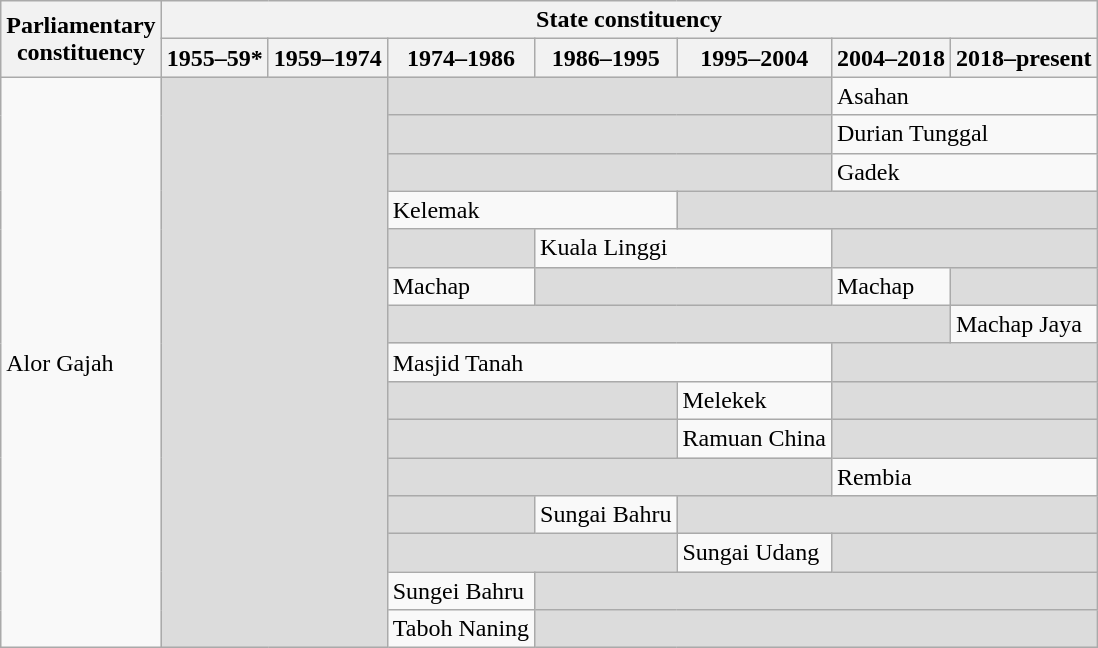<table class="wikitable">
<tr>
<th rowspan="2">Parliamentary<br>constituency</th>
<th colspan="7">State constituency</th>
</tr>
<tr>
<th>1955–59*</th>
<th>1959–1974</th>
<th>1974–1986</th>
<th>1986–1995</th>
<th>1995–2004</th>
<th>2004–2018</th>
<th>2018–present</th>
</tr>
<tr>
<td rowspan="15">Alor Gajah</td>
<td colspan="2" rowspan="15" bgcolor="dcdcdc"></td>
<td colspan="3" bgcolor="dcdcdc"></td>
<td colspan="2">Asahan</td>
</tr>
<tr>
<td colspan="3" bgcolor="dcdcdc"></td>
<td colspan="2">Durian Tunggal</td>
</tr>
<tr>
<td colspan="3" bgcolor="dcdcdc"></td>
<td colspan="2">Gadek</td>
</tr>
<tr>
<td colspan="2">Kelemak</td>
<td colspan="3" bgcolor="dcdcdc"></td>
</tr>
<tr>
<td bgcolor="dcdcdc"></td>
<td colspan="2">Kuala Linggi</td>
<td colspan="2" bgcolor="dcdcdc"></td>
</tr>
<tr>
<td>Machap</td>
<td colspan="2" bgcolor="dcdcdc"></td>
<td>Machap</td>
<td bgcolor="dcdcdc"></td>
</tr>
<tr>
<td colspan="4" bgcolor="dcdcdc"></td>
<td>Machap Jaya</td>
</tr>
<tr>
<td colspan="3">Masjid Tanah</td>
<td colspan="2" bgcolor="dcdcdc"></td>
</tr>
<tr>
<td colspan="2" bgcolor="dcdcdc"></td>
<td>Melekek</td>
<td colspan="2" bgcolor="dcdcdc"></td>
</tr>
<tr>
<td colspan="2" bgcolor="dcdcdc"></td>
<td>Ramuan China</td>
<td colspan="2" bgcolor="dcdcdc"></td>
</tr>
<tr>
<td colspan="3" bgcolor="dcdcdc"></td>
<td colspan="2">Rembia</td>
</tr>
<tr>
<td bgcolor="dcdcdc"></td>
<td>Sungai Bahru</td>
<td colspan="3" bgcolor="dcdcdc"></td>
</tr>
<tr>
<td colspan="2" bgcolor="dcdcdc"></td>
<td>Sungai Udang</td>
<td colspan="2" bgcolor="dcdcdc"></td>
</tr>
<tr>
<td>Sungei Bahru</td>
<td colspan="4" bgcolor="dcdcdc"></td>
</tr>
<tr>
<td>Taboh Naning</td>
<td colspan="4" bgcolor="dcdcdc"></td>
</tr>
</table>
